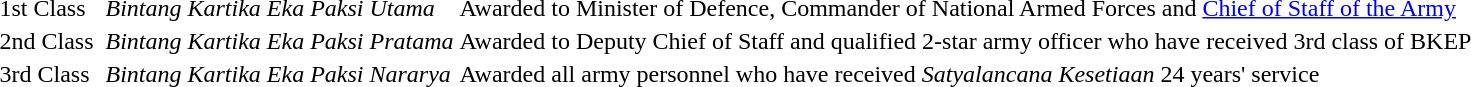<table>
<tr>
<td>1st Class</td>
<td></td>
<td><em>Bintang Kartika Eka Paksi Utama</em></td>
<td>Awarded to Minister of Defence, Commander of National Armed Forces and <a href='#'>Chief of Staff of the Army</a></td>
</tr>
<tr>
<td>2nd Class</td>
<td></td>
<td><em>Bintang Kartika Eka Paksi Pratama</em></td>
<td>Awarded to Deputy Chief of Staff and qualified 2-star army officer who have received 3rd class of BKEP</td>
</tr>
<tr>
<td>3rd Class</td>
<td></td>
<td><em>Bintang Kartika Eka Paksi Nararya</em></td>
<td>Awarded all army personnel who have received <em>Satyalancana Kesetiaan</em> 24 years' service</td>
</tr>
</table>
